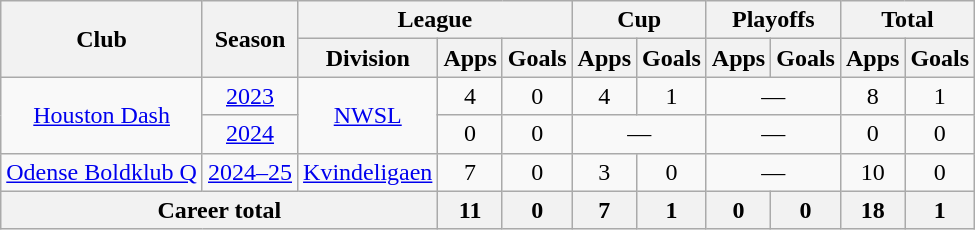<table class="wikitable" style="text-align: center;">
<tr>
<th rowspan="2">Club</th>
<th rowspan="2">Season</th>
<th colspan="3">League</th>
<th colspan="2">Cup</th>
<th colspan="2">Playoffs</th>
<th colspan="2">Total</th>
</tr>
<tr>
<th>Division</th>
<th>Apps</th>
<th>Goals</th>
<th>Apps</th>
<th>Goals</th>
<th>Apps</th>
<th>Goals</th>
<th>Apps</th>
<th>Goals</th>
</tr>
<tr>
<td rowspan="2"><a href='#'>Houston Dash</a></td>
<td><a href='#'>2023</a></td>
<td rowspan="2"><a href='#'>NWSL</a></td>
<td>4</td>
<td>0</td>
<td>4</td>
<td>1</td>
<td colspan="2">—</td>
<td>8</td>
<td>1</td>
</tr>
<tr>
<td><a href='#'>2024</a></td>
<td>0</td>
<td>0</td>
<td colspan="2">—</td>
<td colspan="2">—</td>
<td>0</td>
<td>0</td>
</tr>
<tr>
<td><a href='#'>Odense Boldklub Q</a></td>
<td><a href='#'>2024–25</a></td>
<td><a href='#'>Kvindeligaen</a></td>
<td>7</td>
<td>0</td>
<td>3</td>
<td>0</td>
<td colspan="2">—</td>
<td>10</td>
<td>0</td>
</tr>
<tr>
<th colspan="3">Career total</th>
<th>11</th>
<th>0</th>
<th>7</th>
<th>1</th>
<th>0</th>
<th>0</th>
<th>18</th>
<th>1</th>
</tr>
</table>
